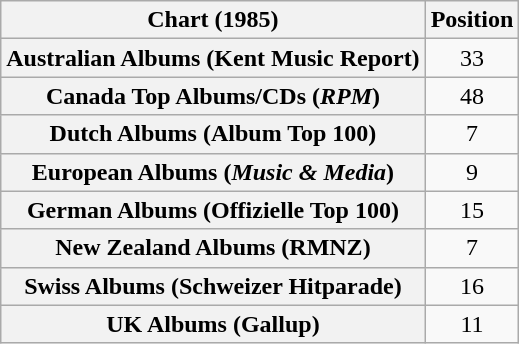<table class="wikitable sortable plainrowheaders" style="text-align:center">
<tr>
<th scope="col">Chart (1985)</th>
<th scope="col">Position</th>
</tr>
<tr>
<th scope="row">Australian Albums (Kent Music Report)</th>
<td>33</td>
</tr>
<tr>
<th scope="row">Canada Top Albums/CDs (<em>RPM</em>)</th>
<td>48</td>
</tr>
<tr>
<th scope="row">Dutch Albums (Album Top 100)</th>
<td>7</td>
</tr>
<tr>
<th scope="row">European Albums (<em>Music & Media</em>)</th>
<td>9</td>
</tr>
<tr>
<th scope="row">German Albums (Offizielle Top 100)</th>
<td>15</td>
</tr>
<tr>
<th scope="row">New Zealand Albums (RMNZ)</th>
<td>7</td>
</tr>
<tr>
<th scope="row">Swiss Albums (Schweizer Hitparade)</th>
<td>16</td>
</tr>
<tr>
<th scope="row">UK Albums (Gallup)</th>
<td>11</td>
</tr>
</table>
